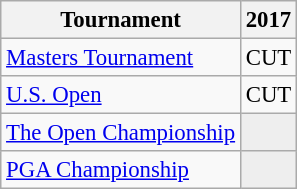<table class="wikitable" style="font-size:95%;text-align:center;">
<tr>
<th>Tournament</th>
<th>2017</th>
</tr>
<tr>
<td align=left><a href='#'>Masters Tournament</a></td>
<td>CUT</td>
</tr>
<tr>
<td align=left><a href='#'>U.S. Open</a></td>
<td>CUT</td>
</tr>
<tr>
<td align=left><a href='#'>The Open Championship</a></td>
<td style="background:#eeeeee;"></td>
</tr>
<tr>
<td align=left><a href='#'>PGA Championship</a></td>
<td style="background:#eeeeee;"></td>
</tr>
</table>
